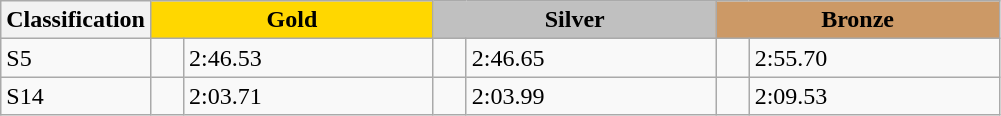<table class=wikitable style="font-size:100%">
<tr>
<th rowspan="1" width="15%">Classification</th>
<th colspan="2" style="background:gold;">Gold</th>
<th colspan="2" style="background:silver;">Silver</th>
<th colspan="2" style="background:#CC9966;">Bronze</th>
</tr>
<tr>
<td>S5 <br></td>
<td></td>
<td>2:46.53</td>
<td></td>
<td>2:46.65</td>
<td></td>
<td>2:55.70</td>
</tr>
<tr>
<td>S14 <br></td>
<td></td>
<td>2:03.71</td>
<td></td>
<td>2:03.99</td>
<td></td>
<td>2:09.53</td>
</tr>
</table>
